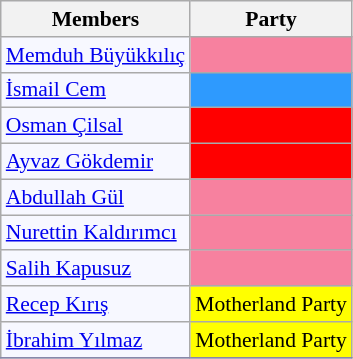<table class=wikitable style="border:1px solid #8888aa; background-color:#f7f8ff; padding:0px; font-size:90%;">
<tr>
<th>Members</th>
<th>Party</th>
</tr>
<tr>
<td><a href='#'>Memduh Büyükkılıç</a></td>
<td style="background: #F7819F"></td>
</tr>
<tr>
<td><a href='#'>İsmail Cem</a></td>
<td style="background: #2E9AFE"></td>
</tr>
<tr>
<td><a href='#'>Osman Çilsal</a></td>
<td style="background: #ff0000"></td>
</tr>
<tr>
<td><a href='#'>Ayvaz Gökdemir</a></td>
<td style="background: #ff0000"></td>
</tr>
<tr>
<td><a href='#'>Abdullah Gül</a></td>
<td style="background: #F7819F"></td>
</tr>
<tr>
<td><a href='#'>Nurettin Kaldırımcı</a></td>
<td style="background: #F7819F"></td>
</tr>
<tr>
<td><a href='#'>Salih Kapusuz</a></td>
<td style="background: #F7819F"></td>
</tr>
<tr>
<td><a href='#'>Recep Kırış</a></td>
<td style="background: #ffff00">Motherland Party</td>
</tr>
<tr>
<td><a href='#'>İbrahim Yılmaz</a></td>
<td style="background: #ffff00">Motherland Party</td>
</tr>
<tr>
</tr>
</table>
